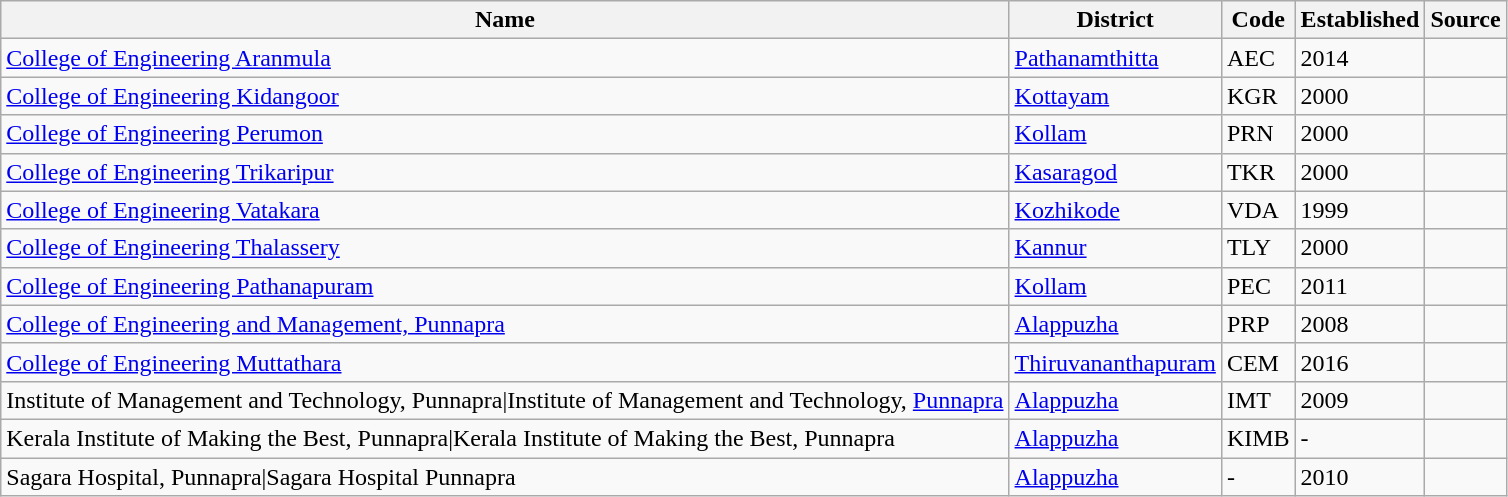<table class="wikitable sortable">
<tr>
<th scope="col">Name</th>
<th scope="col">District</th>
<th scope="col">Code</th>
<th scope="col">Established</th>
<th scope="col">Source</th>
</tr>
<tr>
<td><a href='#'>College of Engineering Aranmula</a></td>
<td><a href='#'>Pathanamthitta</a></td>
<td>AEC</td>
<td>2014</td>
<td></td>
</tr>
<tr>
<td><a href='#'>College of Engineering Kidangoor</a></td>
<td><a href='#'>Kottayam</a></td>
<td>KGR</td>
<td>2000</td>
<td></td>
</tr>
<tr>
<td><a href='#'>College of Engineering Perumon</a></td>
<td><a href='#'>Kollam</a></td>
<td>PRN</td>
<td>2000</td>
<td></td>
</tr>
<tr>
<td><a href='#'>College of Engineering Trikaripur</a></td>
<td><a href='#'>Kasaragod</a></td>
<td>TKR</td>
<td>2000</td>
<td></td>
</tr>
<tr>
<td><a href='#'>College of Engineering Vatakara</a></td>
<td><a href='#'>Kozhikode</a></td>
<td>VDA</td>
<td>1999</td>
<td></td>
</tr>
<tr>
<td><a href='#'>College of Engineering Thalassery</a></td>
<td><a href='#'>Kannur</a></td>
<td>TLY</td>
<td>2000</td>
<td></td>
</tr>
<tr>
<td><a href='#'>College of Engineering Pathanapuram</a></td>
<td><a href='#'>Kollam</a></td>
<td>PEC</td>
<td>2011</td>
<td></td>
</tr>
<tr>
<td><a href='#'>College of Engineering and Management, Punnapra</a></td>
<td><a href='#'>Alappuzha</a></td>
<td>PRP</td>
<td>2008</td>
<td></td>
</tr>
<tr>
<td><a href='#'>College of Engineering Muttathara</a></td>
<td><a href='#'>Thiruvananthapuram</a></td>
<td>CEM</td>
<td>2016</td>
<td></td>
</tr>
<tr>
<td>Institute of Management and Technology, Punnapra|Institute of Management and Technology, <a href='#'>Punnapra</a></td>
<td><a href='#'>Alappuzha</a></td>
<td>IMT</td>
<td>2009</td>
<td></td>
</tr>
<tr>
<td>Kerala Institute of Making the Best, Punnapra|Kerala Institute of Making the Best, Punnapra</td>
<td><a href='#'>Alappuzha</a></td>
<td>KIMB</td>
<td>-</td>
<td></td>
</tr>
<tr>
<td>Sagara Hospital, Punnapra|Sagara Hospital Punnapra</td>
<td><a href='#'>Alappuzha</a></td>
<td>-</td>
<td>2010</td>
<td></td>
</tr>
</table>
